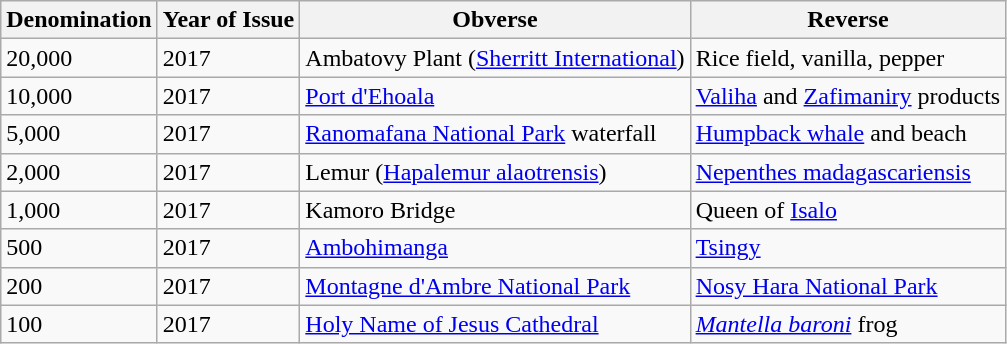<table class="wikitable">
<tr>
<th>Denomination</th>
<th>Year of Issue</th>
<th>Obverse</th>
<th>Reverse</th>
</tr>
<tr>
<td>20,000</td>
<td>2017</td>
<td>Ambatovy Plant (<a href='#'>Sherritt International</a>)</td>
<td>Rice field, vanilla, pepper</td>
</tr>
<tr>
<td>10,000</td>
<td>2017</td>
<td><a href='#'>Port d'Ehoala</a></td>
<td><a href='#'>Valiha</a> and <a href='#'>Zafimaniry</a> products</td>
</tr>
<tr>
<td>5,000</td>
<td>2017</td>
<td><a href='#'>Ranomafana National Park</a> waterfall</td>
<td><a href='#'>Humpback whale</a> and beach</td>
</tr>
<tr>
<td>2,000</td>
<td>2017</td>
<td>Lemur (<a href='#'>Hapalemur alaotrensis</a>)</td>
<td><a href='#'>Nepenthes madagascariensis</a></td>
</tr>
<tr>
<td>1,000</td>
<td>2017</td>
<td>Kamoro Bridge</td>
<td>Queen of <a href='#'>Isalo</a></td>
</tr>
<tr>
<td>500</td>
<td>2017</td>
<td><a href='#'>Ambohimanga</a></td>
<td><a href='#'>Tsingy</a></td>
</tr>
<tr>
<td>200</td>
<td>2017</td>
<td><a href='#'>Montagne d'Ambre National Park</a></td>
<td><a href='#'>Nosy Hara National Park</a></td>
</tr>
<tr>
<td>100</td>
<td>2017</td>
<td><a href='#'>Holy Name of Jesus Cathedral</a></td>
<td><em><a href='#'>Mantella baroni</a></em> frog</td>
</tr>
</table>
